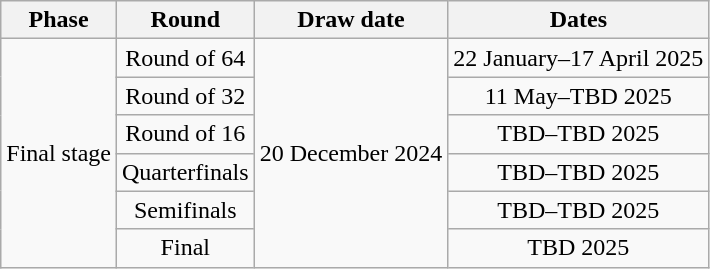<table class="wikitable" style="text-align:center">
<tr>
<th>Phase</th>
<th>Round</th>
<th>Draw date</th>
<th>Dates</th>
</tr>
<tr>
<td rowspan=6>Final stage</td>
<td>Round of 64</td>
<td rowspan=6>20 December 2024</td>
<td>22 January–17 April 2025</td>
</tr>
<tr>
<td>Round of 32</td>
<td>11 May–TBD 2025</td>
</tr>
<tr>
<td>Round of 16</td>
<td>TBD–TBD 2025</td>
</tr>
<tr>
<td>Quarterfinals</td>
<td>TBD–TBD 2025</td>
</tr>
<tr>
<td>Semifinals</td>
<td>TBD–TBD 2025</td>
</tr>
<tr>
<td>Final</td>
<td>TBD 2025</td>
</tr>
</table>
